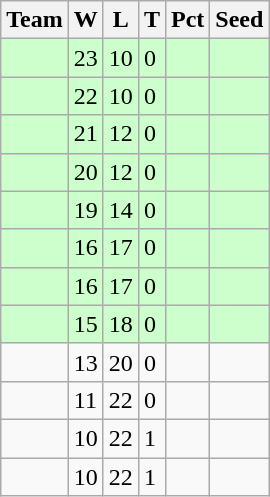<table class=wikitable>
<tr>
<th>Team</th>
<th>W</th>
<th>L</th>
<th>T</th>
<th>Pct</th>
<th>Seed</th>
</tr>
<tr bgcolor="#ccffcc">
<td></td>
<td>23</td>
<td>10</td>
<td>0</td>
<td></td>
<td></td>
</tr>
<tr bgcolor="#ccffcc">
<td></td>
<td>22</td>
<td>10</td>
<td>0</td>
<td></td>
<td></td>
</tr>
<tr bgcolor="#ccffcc">
<td></td>
<td>21</td>
<td>12</td>
<td>0</td>
<td></td>
<td></td>
</tr>
<tr bgcolor="#ccffcc">
<td></td>
<td>20</td>
<td>12</td>
<td>0</td>
<td></td>
<td></td>
</tr>
<tr bgcolor="#ccffcc">
<td></td>
<td>19</td>
<td>14</td>
<td>0</td>
<td></td>
<td></td>
</tr>
<tr bgcolor="#ccffcc">
<td></td>
<td>16</td>
<td>17</td>
<td>0</td>
<td></td>
<td></td>
</tr>
<tr bgcolor="#ccffcc">
<td></td>
<td>16</td>
<td>17</td>
<td>0</td>
<td></td>
<td></td>
</tr>
<tr bgcolor="#ccffcc">
<td></td>
<td>15</td>
<td>18</td>
<td>0</td>
<td></td>
<td></td>
</tr>
<tr bgcolor="">
<td></td>
<td>13</td>
<td>20</td>
<td>0</td>
<td></td>
<td></td>
</tr>
<tr bgcolor="">
<td></td>
<td>11</td>
<td>22</td>
<td>0</td>
<td></td>
<td></td>
</tr>
<tr bgcolor="">
<td></td>
<td>10</td>
<td>22</td>
<td>1</td>
<td></td>
<td></td>
</tr>
<tr>
<td></td>
<td>10</td>
<td>22</td>
<td>1</td>
<td></td>
<td></td>
</tr>
</table>
